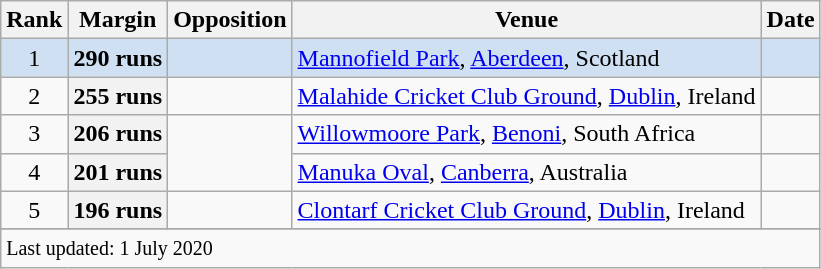<table class="wikitable plainrowheaders sortable">
<tr>
<th scope=col>Rank</th>
<th scope=col>Margin</th>
<th scope=col>Opposition</th>
<th scope=col>Venue</th>
<th scope=col>Date</th>
</tr>
<tr bgcolor=#cee0f2>
<td align=center>1</td>
<th scope=row style="background:#cee0f2;text-align:center;">290 runs</th>
<td></td>
<td><a href='#'>Mannofield Park</a>, <a href='#'>Aberdeen</a>, Scotland</td>
<td></td>
</tr>
<tr>
<td align=center>2</td>
<th scope=row style=text-align:center;>255 runs</th>
<td></td>
<td><a href='#'>Malahide Cricket Club Ground</a>, <a href='#'>Dublin</a>, Ireland</td>
<td></td>
</tr>
<tr>
<td align=center>3</td>
<th scope=row style=text-align:center;>206 runs</th>
<td rowspan=2></td>
<td><a href='#'>Willowmoore Park</a>, <a href='#'>Benoni</a>, South Africa</td>
<td></td>
</tr>
<tr>
<td align=center>4</td>
<th scope=row style=text-align:center;>201 runs</th>
<td><a href='#'>Manuka Oval</a>, <a href='#'>Canberra</a>, Australia</td>
<td> </td>
</tr>
<tr>
<td align=center>5</td>
<th scope=row style=text-align:center;>196 runs</th>
<td></td>
<td><a href='#'>Clontarf Cricket Club Ground</a>, <a href='#'>Dublin</a>, Ireland</td>
<td></td>
</tr>
<tr>
</tr>
<tr class=sortbottom>
<td colspan=5><small>Last updated: 1 July 2020</small></td>
</tr>
</table>
